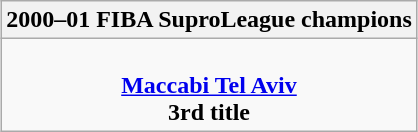<table class=wikitable style="text-align:center; margin:auto">
<tr>
<th>2000–01 FIBA SuproLeague champions</th>
</tr>
<tr>
<td><br><strong><a href='#'>Maccabi Tel Aviv</a></strong><br><strong>3rd title</strong></td>
</tr>
</table>
